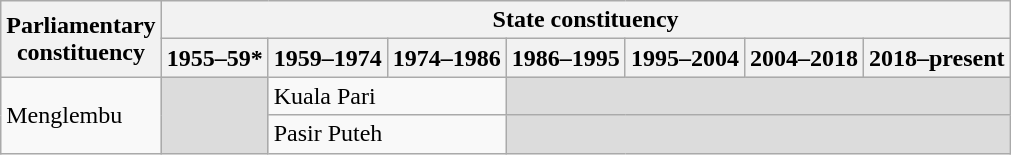<table class="wikitable">
<tr>
<th rowspan="2">Parliamentary<br>constituency</th>
<th colspan="7">State constituency</th>
</tr>
<tr>
<th>1955–59*</th>
<th>1959–1974</th>
<th>1974–1986</th>
<th>1986–1995</th>
<th>1995–2004</th>
<th>2004–2018</th>
<th>2018–present</th>
</tr>
<tr>
<td rowspan="2">Menglembu</td>
<td rowspan="2" bgcolor="dcdcdc"></td>
<td colspan="2">Kuala Pari</td>
<td colspan="4" bgcolor="dcdcdc"></td>
</tr>
<tr>
<td colspan="2">Pasir Puteh</td>
<td colspan="4" bgcolor="dcdcdc"></td>
</tr>
</table>
